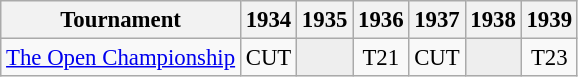<table class="wikitable" style="font-size:95%;text-align:center;">
<tr>
<th>Tournament</th>
<th>1934</th>
<th>1935</th>
<th>1936</th>
<th>1937</th>
<th>1938</th>
<th>1939</th>
</tr>
<tr>
<td align=left><a href='#'>The Open Championship</a></td>
<td>CUT</td>
<td style="background:#eeeeee;"></td>
<td>T21</td>
<td>CUT</td>
<td style="background:#eeeeee;"></td>
<td>T23</td>
</tr>
</table>
